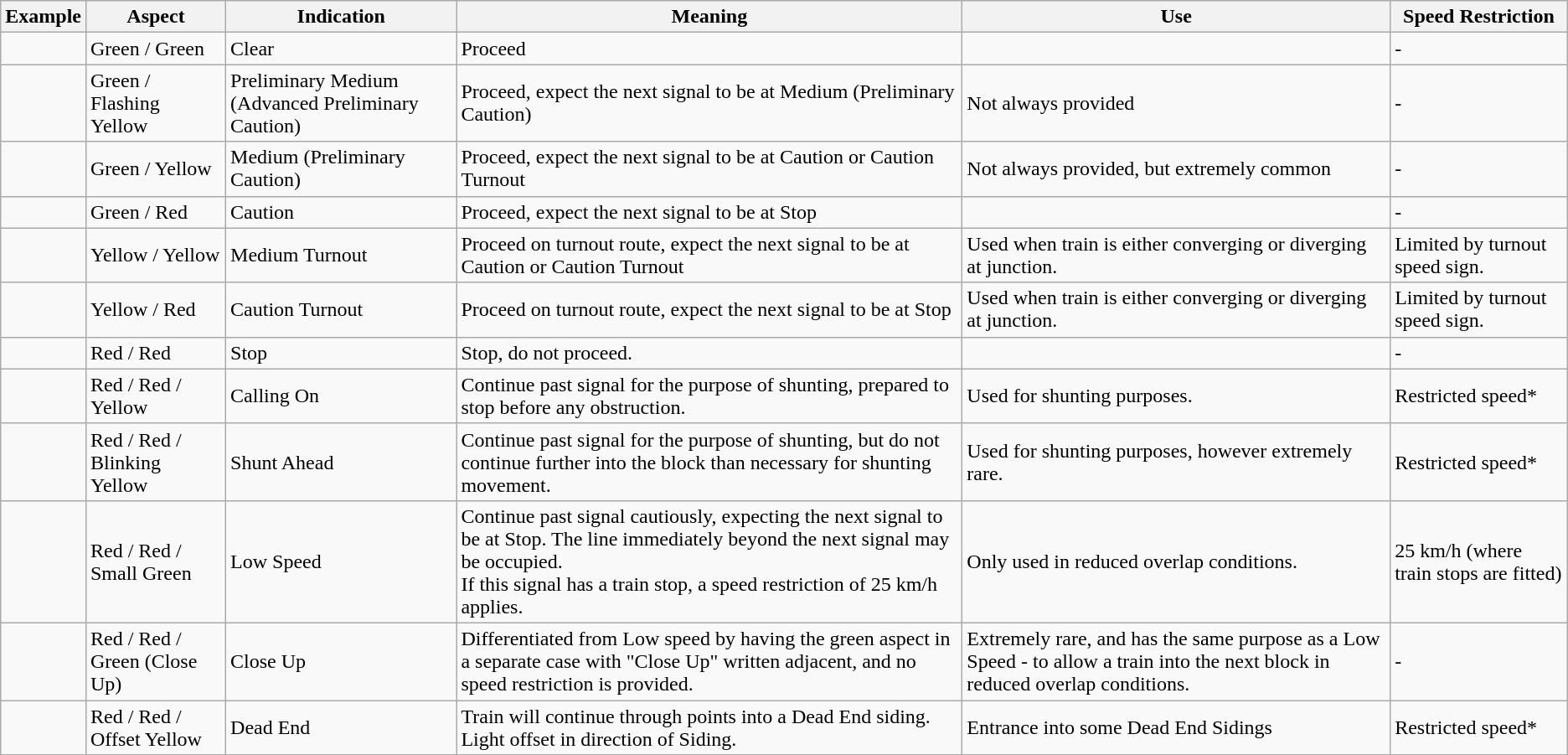<table class="wikitable">
<tr>
<th>Example</th>
<th>Aspect</th>
<th>Indication</th>
<th>Meaning</th>
<th>Use</th>
<th>Speed Restriction</th>
</tr>
<tr>
<td></td>
<td>Green / Green</td>
<td>Clear</td>
<td>Proceed</td>
<td></td>
<td>-</td>
</tr>
<tr>
<td></td>
<td>Green / Flashing Yellow</td>
<td>Preliminary Medium (Advanced Preliminary Caution)</td>
<td>Proceed, expect the next signal to be at Medium (Preliminary Caution)</td>
<td>Not always provided</td>
<td>-</td>
</tr>
<tr>
<td></td>
<td>Green / Yellow</td>
<td>Medium (Preliminary Caution)</td>
<td>Proceed, expect the next signal to be at Caution or Caution Turnout</td>
<td>Not always provided, but extremely common</td>
<td>-</td>
</tr>
<tr>
<td></td>
<td>Green / Red</td>
<td>Caution</td>
<td>Proceed, expect the next signal to be at Stop</td>
<td></td>
<td>-</td>
</tr>
<tr>
<td></td>
<td>Yellow / Yellow</td>
<td>Medium Turnout</td>
<td>Proceed on turnout route, expect the next signal to be at Caution or Caution Turnout</td>
<td>Used when train is either converging or diverging at junction.</td>
<td>Limited by turnout speed sign.</td>
</tr>
<tr>
<td></td>
<td>Yellow / Red</td>
<td>Caution Turnout</td>
<td>Proceed on turnout route, expect the next signal to be at Stop</td>
<td>Used when train is either converging or diverging at junction.</td>
<td>Limited by turnout speed sign.</td>
</tr>
<tr>
<td></td>
<td>Red / Red</td>
<td>Stop</td>
<td>Stop, do not proceed.</td>
<td></td>
<td>-</td>
</tr>
<tr>
<td></td>
<td>Red / Red / Yellow</td>
<td>Calling On</td>
<td>Continue past signal for the purpose of shunting, prepared to stop before any obstruction.</td>
<td>Used for shunting purposes.</td>
<td>Restricted speed*</td>
</tr>
<tr>
<td></td>
<td>Red / Red / Blinking Yellow</td>
<td>Shunt Ahead</td>
<td>Continue past signal for the purpose of shunting, but do not continue further into the block than necessary for shunting movement.</td>
<td>Used for shunting purposes, however extremely rare.</td>
<td>Restricted speed*</td>
</tr>
<tr>
<td></td>
<td>Red / Red / Small Green</td>
<td>Low Speed</td>
<td>Continue past signal cautiously, expecting the next signal to be at Stop. The line immediately beyond the next signal may be occupied.<br>If this signal has a train stop, a speed restriction of 25 km/h applies.</td>
<td>Only used in reduced overlap conditions.</td>
<td>25 km/h (where train stops are fitted)</td>
</tr>
<tr>
<td></td>
<td>Red / Red / Green (Close Up)</td>
<td>Close Up</td>
<td>Differentiated from Low speed by having the green aspect in a separate case with "Close Up" written adjacent, and no speed restriction is provided.</td>
<td>Extremely rare, and has the same purpose as a Low Speed - to allow a train into the next block in reduced overlap conditions.</td>
<td>-</td>
</tr>
<tr>
<td></td>
<td>Red / Red / Offset Yellow</td>
<td>Dead End</td>
<td>Train will continue through points into a Dead End siding. Light offset in direction of Siding.</td>
<td>Entrance into some Dead End Sidings</td>
<td>Restricted speed*</td>
</tr>
</table>
